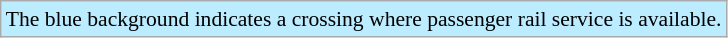<table class="wikitable" style="font-size:90%;">
<tr>
<td style="background:#bcecff;">The blue background indicates a crossing where passenger rail service is available.</td>
</tr>
</table>
